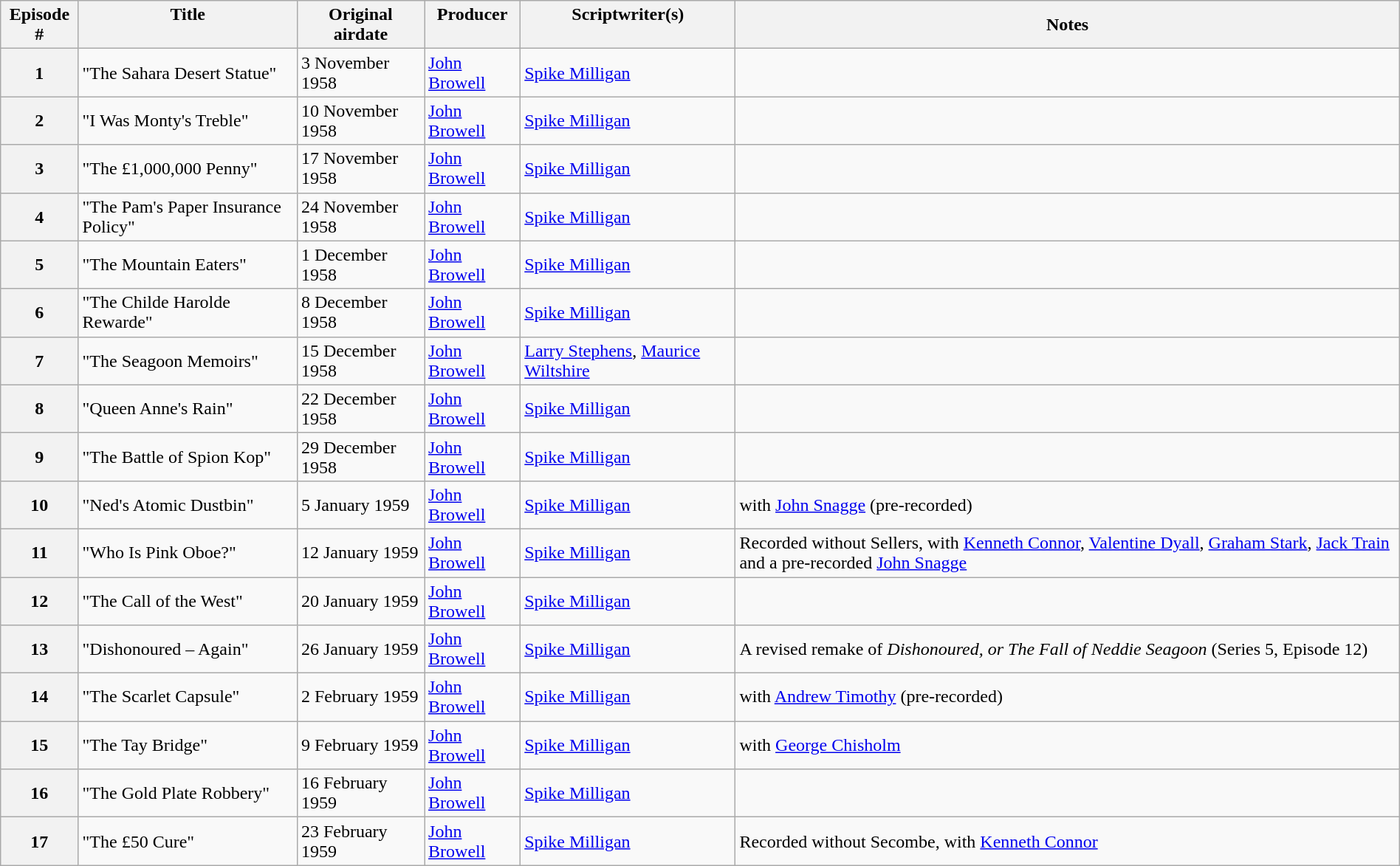<table class="wikitable plainrowheaders sortable" style="margin-right: 0;">
<tr>
<th scope="col" style="vertical-align: top;">Episode #</th>
<th scope="col" style="vertical-align: top;">Title</th>
<th scope="col" style="vertical-align: top;">Original airdate</th>
<th scope="col" style="vertical-align: top;">Producer</th>
<th scope="col" style="vertical-align: top;">Scriptwriter(s)</th>
<th scope="col" class="unsortable">Notes</th>
</tr>
<tr>
<th>1</th>
<td>"The Sahara Desert Statue"</td>
<td>3 November 1958</td>
<td><a href='#'>John Browell</a></td>
<td><a href='#'>Spike Milligan</a></td>
<td></td>
</tr>
<tr>
<th>2</th>
<td>"I Was Monty's Treble"</td>
<td>10 November 1958</td>
<td><a href='#'>John Browell</a></td>
<td><a href='#'>Spike Milligan</a></td>
<td></td>
</tr>
<tr>
<th>3</th>
<td>"The £1,000,000 Penny"</td>
<td>17 November 1958</td>
<td><a href='#'>John Browell</a></td>
<td><a href='#'>Spike Milligan</a></td>
<td></td>
</tr>
<tr>
<th>4</th>
<td>"The Pam's Paper Insurance Policy"</td>
<td>24 November 1958</td>
<td><a href='#'>John Browell</a></td>
<td><a href='#'>Spike Milligan</a></td>
<td></td>
</tr>
<tr>
<th>5</th>
<td>"The Mountain Eaters"</td>
<td>1 December 1958</td>
<td><a href='#'>John Browell</a></td>
<td><a href='#'>Spike Milligan</a></td>
<td></td>
</tr>
<tr>
<th>6</th>
<td>"The Childe Harolde Rewarde"</td>
<td>8 December 1958</td>
<td><a href='#'>John Browell</a></td>
<td><a href='#'>Spike Milligan</a></td>
<td></td>
</tr>
<tr>
<th>7</th>
<td>"The Seagoon Memoirs"</td>
<td>15 December 1958</td>
<td><a href='#'>John Browell</a></td>
<td><a href='#'>Larry Stephens</a>, <a href='#'>Maurice Wiltshire</a></td>
<td></td>
</tr>
<tr>
<th>8</th>
<td>"Queen Anne's Rain"</td>
<td>22 December 1958</td>
<td><a href='#'>John Browell</a></td>
<td><a href='#'>Spike Milligan</a></td>
<td></td>
</tr>
<tr>
<th>9</th>
<td>"The Battle of Spion Kop"</td>
<td>29 December 1958</td>
<td><a href='#'>John Browell</a></td>
<td><a href='#'>Spike Milligan</a></td>
<td></td>
</tr>
<tr>
<th>10</th>
<td>"Ned's Atomic Dustbin"</td>
<td>5 January 1959</td>
<td><a href='#'>John Browell</a></td>
<td><a href='#'>Spike Milligan</a></td>
<td>with <a href='#'>John Snagge</a> (pre-recorded)</td>
</tr>
<tr>
<th>11</th>
<td>"Who Is Pink Oboe?"</td>
<td>12 January 1959</td>
<td><a href='#'>John Browell</a></td>
<td><a href='#'>Spike Milligan</a></td>
<td>Recorded without Sellers, with <a href='#'>Kenneth Connor</a>, <a href='#'>Valentine Dyall</a>, <a href='#'>Graham Stark</a>, <a href='#'>Jack Train</a> and a pre-recorded <a href='#'>John Snagge</a></td>
</tr>
<tr>
<th>12</th>
<td>"The Call of the West"</td>
<td>20 January 1959</td>
<td><a href='#'>John Browell</a></td>
<td><a href='#'>Spike Milligan</a></td>
<td></td>
</tr>
<tr>
<th>13</th>
<td>"Dishonoured – Again"</td>
<td>26 January 1959</td>
<td><a href='#'>John Browell</a></td>
<td><a href='#'>Spike Milligan</a></td>
<td>A revised remake of <em>Dishonoured, or The Fall of Neddie Seagoon</em> (Series 5, Episode 12)</td>
</tr>
<tr>
<th>14</th>
<td>"The Scarlet Capsule"</td>
<td>2 February 1959</td>
<td><a href='#'>John Browell</a></td>
<td><a href='#'>Spike Milligan</a></td>
<td>with <a href='#'>Andrew Timothy</a> (pre-recorded)</td>
</tr>
<tr>
<th>15</th>
<td>"The Tay Bridge"</td>
<td>9 February 1959</td>
<td><a href='#'>John Browell</a></td>
<td><a href='#'>Spike Milligan</a></td>
<td>with <a href='#'>George Chisholm</a></td>
</tr>
<tr>
<th>16</th>
<td>"The Gold Plate Robbery"</td>
<td>16 February 1959</td>
<td><a href='#'>John Browell</a></td>
<td><a href='#'>Spike Milligan</a></td>
<td></td>
</tr>
<tr>
<th>17</th>
<td>"The £50 Cure"</td>
<td>23 February 1959</td>
<td><a href='#'>John Browell</a></td>
<td><a href='#'>Spike Milligan</a></td>
<td>Recorded without Secombe, with <a href='#'>Kenneth Connor</a></td>
</tr>
</table>
